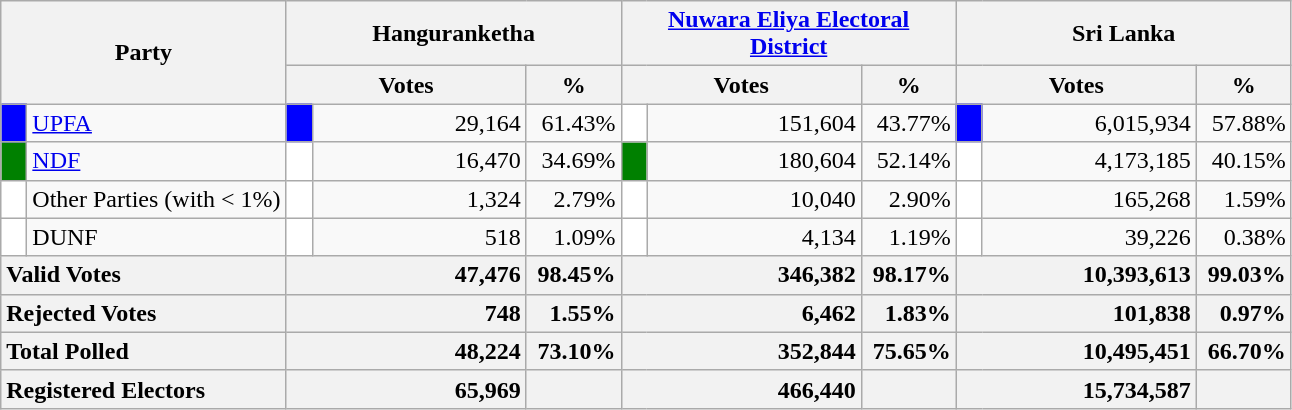<table class="wikitable">
<tr>
<th colspan="2" width="144px"rowspan="2">Party</th>
<th colspan="3" width="216px">Hanguranketha</th>
<th colspan="3" width="216px"><a href='#'>Nuwara Eliya Electoral District</a></th>
<th colspan="3" width="216px">Sri Lanka</th>
</tr>
<tr>
<th colspan="2" width="144px">Votes</th>
<th>%</th>
<th colspan="2" width="144px">Votes</th>
<th>%</th>
<th colspan="2" width="144px">Votes</th>
<th>%</th>
</tr>
<tr>
<td style="background-color:blue;" width="10px"></td>
<td style="text-align:left;"><a href='#'>UPFA</a></td>
<td style="background-color:blue;" width="10px"></td>
<td style="text-align:right;">29,164</td>
<td style="text-align:right;">61.43%</td>
<td style="background-color:white;" width="10px"></td>
<td style="text-align:right;">151,604</td>
<td style="text-align:right;">43.77%</td>
<td style="background-color:blue;" width="10px"></td>
<td style="text-align:right;">6,015,934</td>
<td style="text-align:right;">57.88%</td>
</tr>
<tr>
<td style="background-color:green;" width="10px"></td>
<td style="text-align:left;"><a href='#'>NDF</a></td>
<td style="background-color:white;" width="10px"></td>
<td style="text-align:right;">16,470</td>
<td style="text-align:right;">34.69%</td>
<td style="background-color:green;" width="10px"></td>
<td style="text-align:right;">180,604</td>
<td style="text-align:right;">52.14%</td>
<td style="background-color:white;" width="10px"></td>
<td style="text-align:right;">4,173,185</td>
<td style="text-align:right;">40.15%</td>
</tr>
<tr>
<td style="background-color:white;" width="10px"></td>
<td style="text-align:left;">Other Parties (with < 1%)</td>
<td style="background-color:white;" width="10px"></td>
<td style="text-align:right;">1,324</td>
<td style="text-align:right;">2.79%</td>
<td style="background-color:white;" width="10px"></td>
<td style="text-align:right;">10,040</td>
<td style="text-align:right;">2.90%</td>
<td style="background-color:white;" width="10px"></td>
<td style="text-align:right;">165,268</td>
<td style="text-align:right;">1.59%</td>
</tr>
<tr>
<td style="background-color:white;" width="10px"></td>
<td style="text-align:left;">DUNF</td>
<td style="background-color:white;" width="10px"></td>
<td style="text-align:right;">518</td>
<td style="text-align:right;">1.09%</td>
<td style="background-color:white;" width="10px"></td>
<td style="text-align:right;">4,134</td>
<td style="text-align:right;">1.19%</td>
<td style="background-color:white;" width="10px"></td>
<td style="text-align:right;">39,226</td>
<td style="text-align:right;">0.38%</td>
</tr>
<tr>
<th colspan="2" width="144px"style="text-align:left;">Valid Votes</th>
<th style="text-align:right;"colspan="2" width="144px">47,476</th>
<th style="text-align:right;">98.45%</th>
<th style="text-align:right;"colspan="2" width="144px">346,382</th>
<th style="text-align:right;">98.17%</th>
<th style="text-align:right;"colspan="2" width="144px">10,393,613</th>
<th style="text-align:right;">99.03%</th>
</tr>
<tr>
<th colspan="2" width="144px"style="text-align:left;">Rejected Votes</th>
<th style="text-align:right;"colspan="2" width="144px">748</th>
<th style="text-align:right;">1.55%</th>
<th style="text-align:right;"colspan="2" width="144px">6,462</th>
<th style="text-align:right;">1.83%</th>
<th style="text-align:right;"colspan="2" width="144px">101,838</th>
<th style="text-align:right;">0.97%</th>
</tr>
<tr>
<th colspan="2" width="144px"style="text-align:left;">Total Polled</th>
<th style="text-align:right;"colspan="2" width="144px">48,224</th>
<th style="text-align:right;">73.10%</th>
<th style="text-align:right;"colspan="2" width="144px">352,844</th>
<th style="text-align:right;">75.65%</th>
<th style="text-align:right;"colspan="2" width="144px">10,495,451</th>
<th style="text-align:right;">66.70%</th>
</tr>
<tr>
<th colspan="2" width="144px"style="text-align:left;">Registered Electors</th>
<th style="text-align:right;"colspan="2" width="144px">65,969</th>
<th></th>
<th style="text-align:right;"colspan="2" width="144px">466,440</th>
<th></th>
<th style="text-align:right;"colspan="2" width="144px">15,734,587</th>
<th></th>
</tr>
</table>
